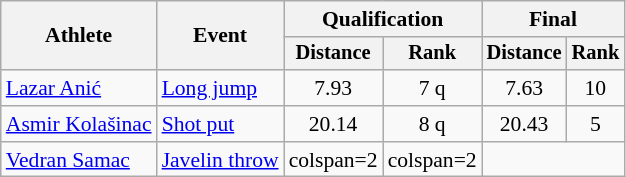<table class="wikitable" style="font-size:90%">
<tr>
<th rowspan=2>Athlete</th>
<th rowspan=2>Event</th>
<th colspan=2>Qualification</th>
<th colspan=2>Final</th>
</tr>
<tr style="font-size:95%">
<th>Distance</th>
<th>Rank</th>
<th>Distance</th>
<th>Rank</th>
</tr>
<tr align=center>
<td align=left><a href='#'>Lazar Anić</a></td>
<td style="text-align:left;"><a href='#'>Long jump</a></td>
<td>7.93</td>
<td>7 q</td>
<td>7.63</td>
<td>10</td>
</tr>
<tr align=center>
<td align=left><a href='#'>Asmir Kolašinac</a></td>
<td style="text-align:left;"><a href='#'>Shot put</a></td>
<td>20.14</td>
<td>8 q</td>
<td>20.43</td>
<td>5</td>
</tr>
<tr align=center>
<td align=left><a href='#'>Vedran Samac</a></td>
<td style="text-align:left;"><a href='#'>Javelin throw</a></td>
<td>colspan=2 </td>
<td>colspan=2 </td>
</tr>
</table>
